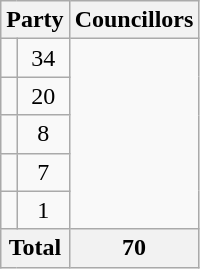<table class="wikitable">
<tr>
<th colspan=2>Party</th>
<th>Councillors</th>
</tr>
<tr>
<td></td>
<td align=center>34</td>
</tr>
<tr>
<td></td>
<td align=center>20</td>
</tr>
<tr>
<td></td>
<td align=center>8</td>
</tr>
<tr>
<td></td>
<td align=center>7</td>
</tr>
<tr>
<td></td>
<td align=center>1</td>
</tr>
<tr>
<th colspan=2>Total</th>
<th align=center>70</th>
</tr>
</table>
